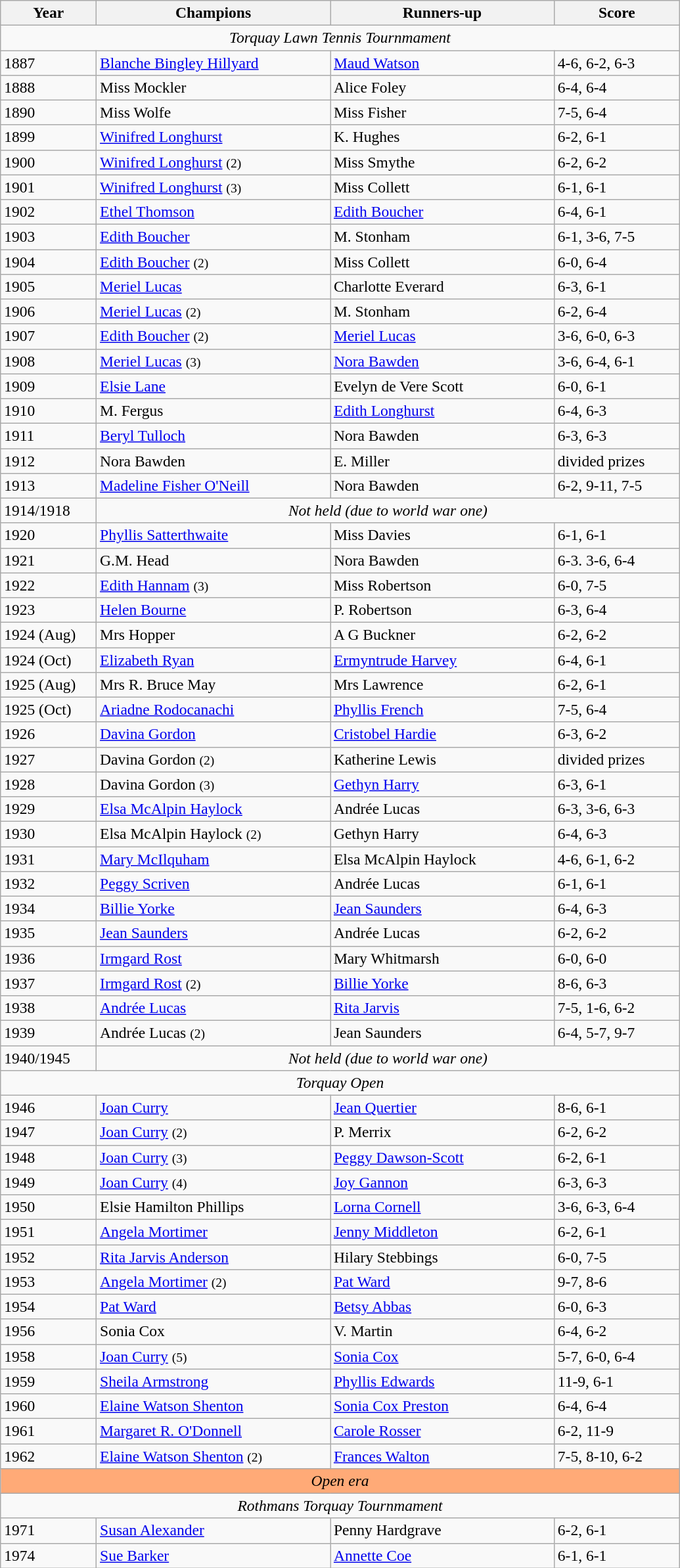<table class="wikitable" style="font-size:98%;">
<tr>
<th style="width:90px;">Year</th>
<th style="width:230px;">Champions</th>
<th style="width:220px;">Runners-up</th>
<th style="width:120px;">Score</th>
</tr>
<tr>
<td colspan=4 align=center><em>Torquay Lawn Tennis Tournmament</em></td>
</tr>
<tr>
<td>1887</td>
<td> <a href='#'>Blanche Bingley Hillyard</a></td>
<td> <a href='#'>Maud Watson</a></td>
<td>4-6, 6-2, 6-3</td>
</tr>
<tr>
<td>1888</td>
<td> Miss Mockler</td>
<td> Alice Foley</td>
<td>6-4, 6-4</td>
</tr>
<tr>
<td>1890</td>
<td> Miss Wolfe</td>
<td> Miss Fisher</td>
<td>7-5, 6-4</td>
</tr>
<tr>
<td>1899</td>
<td> <a href='#'>Winifred Longhurst</a></td>
<td> K. Hughes</td>
<td>6-2, 6-1</td>
</tr>
<tr>
<td>1900</td>
<td> <a href='#'>Winifred Longhurst</a> <small>(2)</small></td>
<td> Miss Smythe</td>
<td>6-2, 6-2</td>
</tr>
<tr>
<td>1901</td>
<td> <a href='#'>Winifred Longhurst</a> <small>(3)</small></td>
<td> Miss Collett</td>
<td>6-1, 6-1</td>
</tr>
<tr>
<td>1902</td>
<td> <a href='#'>Ethel Thomson</a></td>
<td> <a href='#'>Edith Boucher</a></td>
<td>6-4, 6-1</td>
</tr>
<tr>
<td>1903</td>
<td> <a href='#'>Edith Boucher</a></td>
<td> M. Stonham</td>
<td>6-1, 3-6, 7-5</td>
</tr>
<tr>
<td>1904</td>
<td>  <a href='#'>Edith Boucher</a> <small>(2)</small></td>
<td> Miss Collett</td>
<td>6-0, 6-4</td>
</tr>
<tr>
<td>1905</td>
<td> <a href='#'>Meriel Lucas</a></td>
<td> Charlotte Everard</td>
<td>6-3, 6-1</td>
</tr>
<tr>
<td>1906</td>
<td> <a href='#'>Meriel Lucas</a> <small>(2)</small></td>
<td> M. Stonham</td>
<td>6-2, 6-4</td>
</tr>
<tr>
<td>1907</td>
<td> <a href='#'>Edith Boucher</a> <small>(2)</small></td>
<td> <a href='#'>Meriel Lucas</a></td>
<td>3-6, 6-0, 6-3</td>
</tr>
<tr>
<td>1908</td>
<td> <a href='#'>Meriel Lucas</a> <small>(3)</small></td>
<td> <a href='#'>Nora Bawden</a></td>
<td>3-6, 6-4, 6-1</td>
</tr>
<tr>
<td>1909</td>
<td> <a href='#'>Elsie Lane</a></td>
<td> Evelyn de Vere Scott</td>
<td>6-0, 6-1</td>
</tr>
<tr>
<td>1910</td>
<td> M. Fergus</td>
<td> <a href='#'>Edith Longhurst</a></td>
<td>6-4, 6-3</td>
</tr>
<tr>
<td>1911</td>
<td> <a href='#'>Beryl Tulloch</a></td>
<td> Nora Bawden</td>
<td>6-3, 6-3</td>
</tr>
<tr>
<td>1912</td>
<td> Nora Bawden</td>
<td> E. Miller</td>
<td>divided prizes</td>
</tr>
<tr>
<td>1913</td>
<td> <a href='#'>Madeline Fisher O'Neill</a></td>
<td> Nora Bawden</td>
<td>6-2, 9-11, 7-5</td>
</tr>
<tr>
<td>1914/1918</td>
<td colspan=4 align=center><em>Not held (due to world war one)</em></td>
</tr>
<tr>
<td>1920</td>
<td> <a href='#'>Phyllis Satterthwaite</a></td>
<td> Miss Davies</td>
<td>6-1, 6-1</td>
</tr>
<tr>
<td>1921</td>
<td> G.M. Head</td>
<td> Nora Bawden</td>
<td>6-3. 3-6, 6-4</td>
</tr>
<tr>
<td>1922</td>
<td> <a href='#'>Edith Hannam</a> <small>(3)</small></td>
<td> Miss Robertson</td>
<td>6-0, 7-5</td>
</tr>
<tr>
<td>1923</td>
<td> <a href='#'>Helen Bourne</a></td>
<td> P. Robertson</td>
<td>6-3, 6-4</td>
</tr>
<tr>
<td>1924 (Aug)</td>
<td> Mrs Hopper</td>
<td> A G Buckner</td>
<td>6-2, 6-2</td>
</tr>
<tr>
<td>1924 (Oct)</td>
<td> <a href='#'>Elizabeth Ryan</a></td>
<td> <a href='#'>Ermyntrude Harvey</a></td>
<td>6-4, 6-1</td>
</tr>
<tr>
<td>1925 (Aug)</td>
<td> Mrs R. Bruce May</td>
<td> Mrs Lawrence</td>
<td>6-2, 6-1</td>
</tr>
<tr>
<td>1925 (Oct)</td>
<td> <a href='#'>Ariadne Rodocanachi</a></td>
<td> <a href='#'>Phyllis French</a></td>
<td>7-5, 6-4</td>
</tr>
<tr>
<td>1926</td>
<td> <a href='#'>Davina Gordon</a></td>
<td> <a href='#'>Cristobel Hardie</a></td>
<td>6-3, 6-2</td>
</tr>
<tr>
<td>1927</td>
<td> Davina Gordon <small>(2)</small></td>
<td> Katherine Lewis</td>
<td>divided prizes</td>
</tr>
<tr>
<td>1928</td>
<td> Davina Gordon <small>(3)</small></td>
<td> <a href='#'>Gethyn Harry</a></td>
<td>6-3, 6-1</td>
</tr>
<tr>
<td>1929</td>
<td> <a href='#'>Elsa McAlpin Haylock</a></td>
<td> Andrée Lucas</td>
<td>6-3, 3-6, 6-3</td>
</tr>
<tr>
<td>1930</td>
<td> Elsa McAlpin Haylock <small>(2)</small></td>
<td> Gethyn Harry</td>
<td>6-4, 6-3</td>
</tr>
<tr>
<td>1931</td>
<td> <a href='#'>Mary McIlquham</a></td>
<td> Elsa McAlpin Haylock</td>
<td>4-6, 6-1, 6-2</td>
</tr>
<tr>
<td>1932</td>
<td> <a href='#'>Peggy Scriven</a></td>
<td> Andrée Lucas</td>
<td>6-1, 6-1</td>
</tr>
<tr>
<td>1934</td>
<td> <a href='#'>Billie Yorke</a></td>
<td> <a href='#'>Jean Saunders</a></td>
<td>6-4, 6-3</td>
</tr>
<tr>
<td>1935</td>
<td> <a href='#'>Jean Saunders</a></td>
<td> Andrée Lucas</td>
<td>6-2, 6-2</td>
</tr>
<tr>
<td>1936</td>
<td> <a href='#'>Irmgard Rost</a></td>
<td> Mary Whitmarsh</td>
<td>6-0, 6-0</td>
</tr>
<tr>
<td>1937</td>
<td> <a href='#'>Irmgard Rost</a> <small>(2)</small></td>
<td> <a href='#'>Billie Yorke</a></td>
<td>8-6, 6-3</td>
</tr>
<tr>
<td>1938</td>
<td> <a href='#'>Andrée Lucas</a></td>
<td> <a href='#'>Rita Jarvis</a></td>
<td>7-5, 1-6, 6-2</td>
</tr>
<tr>
<td>1939</td>
<td> Andrée Lucas <small>(2)</small></td>
<td> Jean Saunders</td>
<td>6-4, 5-7, 9-7</td>
</tr>
<tr>
<td>1940/1945</td>
<td colspan=4 align=center><em>Not held (due to world war one)</em></td>
</tr>
<tr>
<td colspan=4 align=center><em>Torquay Open</em></td>
</tr>
<tr>
<td>1946</td>
<td> <a href='#'>Joan Curry</a></td>
<td> <a href='#'>Jean Quertier</a></td>
<td>8-6, 6-1</td>
</tr>
<tr>
<td>1947</td>
<td> <a href='#'>Joan Curry</a> <small>(2)</small></td>
<td> P. Merrix</td>
<td>6-2, 6-2</td>
</tr>
<tr>
<td>1948</td>
<td> <a href='#'>Joan Curry</a> <small>(3)</small></td>
<td> <a href='#'>Peggy Dawson-Scott</a></td>
<td>6-2, 6-1</td>
</tr>
<tr>
<td>1949</td>
<td> <a href='#'>Joan Curry</a> <small>(4)</small></td>
<td> <a href='#'>Joy Gannon</a></td>
<td>6-3, 6-3</td>
</tr>
<tr>
<td>1950</td>
<td> Elsie Hamilton Phillips</td>
<td> <a href='#'>Lorna Cornell</a></td>
<td>3-6, 6-3, 6-4</td>
</tr>
<tr>
<td>1951</td>
<td> <a href='#'>Angela Mortimer</a></td>
<td> <a href='#'>Jenny Middleton</a></td>
<td>6-2, 6-1</td>
</tr>
<tr>
<td>1952</td>
<td> <a href='#'>Rita Jarvis Anderson</a></td>
<td> Hilary Stebbings</td>
<td>6-0, 7-5</td>
</tr>
<tr>
<td>1953</td>
<td> <a href='#'>Angela Mortimer</a> <small>(2)</small></td>
<td> <a href='#'>Pat Ward</a></td>
<td>9-7, 8-6</td>
</tr>
<tr>
<td>1954</td>
<td> <a href='#'>Pat Ward</a></td>
<td> <a href='#'>Betsy Abbas</a></td>
<td>6-0, 6-3</td>
</tr>
<tr>
<td>1956</td>
<td> Sonia Cox</td>
<td> V. Martin</td>
<td>6-4, 6-2</td>
</tr>
<tr>
<td>1958</td>
<td><a href='#'>Joan Curry</a> <small>(5)</small></td>
<td> <a href='#'>Sonia Cox</a></td>
<td>5-7, 6-0, 6-4</td>
</tr>
<tr>
<td>1959</td>
<td> <a href='#'>Sheila Armstrong</a></td>
<td> <a href='#'>Phyllis Edwards</a></td>
<td>11-9, 6-1</td>
</tr>
<tr>
<td>1960</td>
<td> <a href='#'>Elaine Watson Shenton</a></td>
<td> <a href='#'>Sonia Cox Preston</a></td>
<td>6-4, 6-4</td>
</tr>
<tr>
<td>1961</td>
<td> <a href='#'>Margaret R. O'Donnell</a></td>
<td> <a href='#'>Carole Rosser</a></td>
<td>6-2, 11-9</td>
</tr>
<tr>
<td>1962</td>
<td> <a href='#'>Elaine Watson Shenton</a> <small>(2)</small></td>
<td> <a href='#'>Frances Walton</a></td>
<td>7-5, 8-10, 6-2</td>
</tr>
<tr style=background-color:#ffaa77>
<td colspan=4 align=center><em>Open era</em></td>
</tr>
<tr>
<td colspan=4 align=center><em>Rothmans Torquay Tournmament</em></td>
</tr>
<tr>
<td>1971</td>
<td> <a href='#'>Susan Alexander</a></td>
<td> Penny Hardgrave</td>
<td>6-2, 6-1</td>
</tr>
<tr>
<td>1974</td>
<td> <a href='#'>Sue Barker</a></td>
<td> <a href='#'>Annette Coe</a></td>
<td>6-1, 6-1</td>
</tr>
</table>
